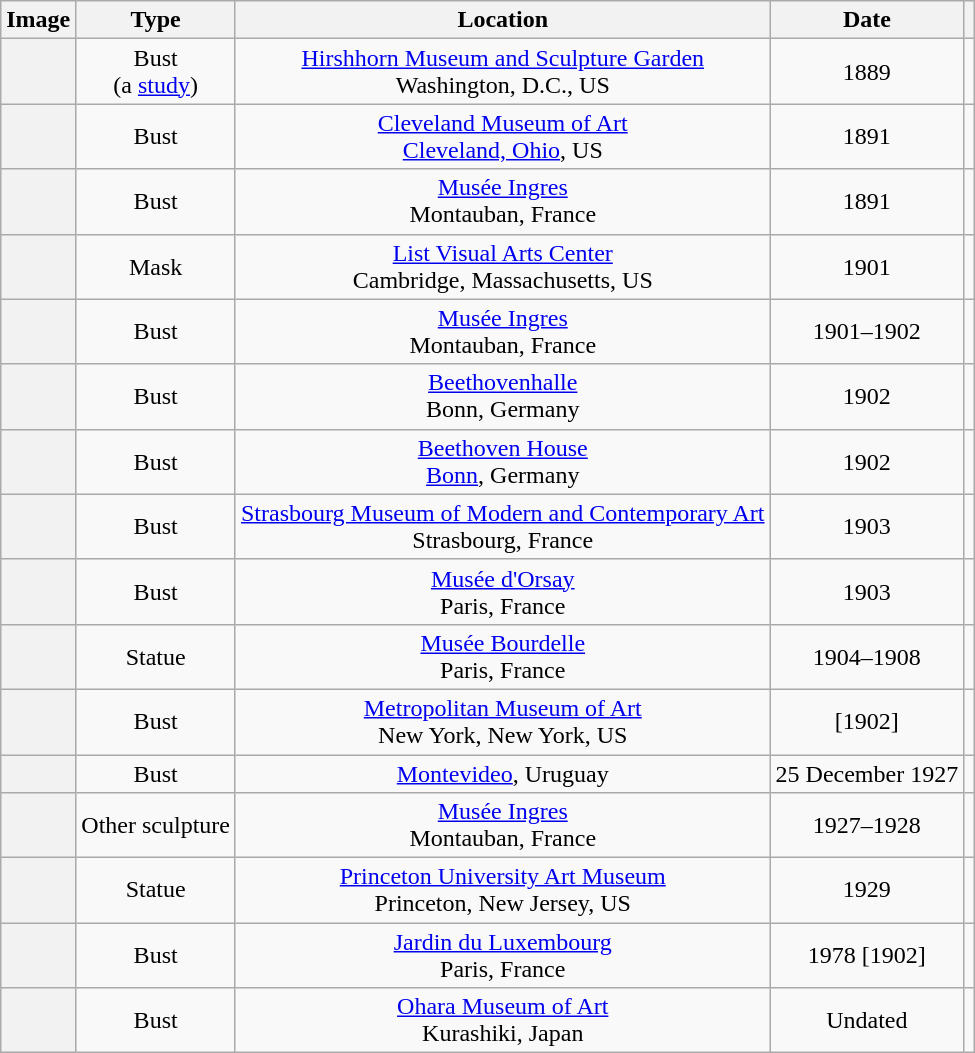<table class = "wikitable sortable plainrowheaders" style="text-align:center">
<tr>
<th scope="col" class="unsortable">Image</th>
<th scope="col">Type</th>
<th scope="col">Location</th>
<th scope="col">Date</th>
<th scope="col" class="unsortable"></th>
</tr>
<tr>
<th scope="row"></th>
<td>Bust<br>(a <a href='#'>study</a>)</td>
<td data-sort-value="US, Washington D.C."><a href='#'>Hirshhorn Museum and Sculpture Garden</a><br>Washington, D.C., US </td>
<td data-sort-value="1889">1889</td>
<td></td>
</tr>
<tr>
<th scope="row"></th>
<td>Bust</td>
<td data-sort-value="United States, Ohio, Cleveland"><a href='#'>Cleveland Museum of Art</a><br><a href='#'>Cleveland, Ohio</a>, US </td>
<td>1891</td>
<td></td>
</tr>
<tr>
<th scope="row"></th>
<td>Bust</td>
<td data-sort-value="France, Montauban"><a href='#'>Musée Ingres</a><br>Montauban, France </td>
<td data-sort-value="1891">1891</td>
<td></td>
</tr>
<tr>
<th scope="row"></th>
<td>Mask</td>
<td data-sort-value="US, Massachusetts"><a href='#'>List Visual Arts Center</a><br>Cambridge, Massachusetts, US </td>
<td data-sort-value="1901a">1901</td>
<td></td>
</tr>
<tr>
<th scope="row"></th>
<td>Bust</td>
<td data-sort-value="France, Montauban"><a href='#'>Musée Ingres</a><br>Montauban, France </td>
<td data-sort-value="1901b">1901–1902</td>
<td></td>
</tr>
<tr>
<th scope="row"></th>
<td>Bust</td>
<td data-sort-value="Bonn, Beethovenhalle"><a href='#'>Beethovenhalle</a><br>Bonn, Germany </td>
<td>1902</td>
<td></td>
</tr>
<tr>
<th scope="row"></th>
<td>Bust</td>
<td data-sort-value="Germany, Bonn"><a href='#'>Beethoven House</a><br><a href='#'>Bonn</a>, Germany </td>
<td data-sort-value="1902">1902</td>
<td></td>
</tr>
<tr>
<th scope="row"></th>
<td>Bust</td>
<td data-sort-value="France, Strasbourg"><a href='#'>Strasbourg Museum of Modern and Contemporary Art</a><br>Strasbourg, France </td>
<td data-sort-value="1903a">1903</td>
<td></td>
</tr>
<tr>
<th scope="row"></th>
<td>Bust</td>
<td data-sort-value="France, Paris"><a href='#'>Musée d'Orsay</a><br>Paris, France </td>
<td data-sort-value="1903b">1903</td>
<td></td>
</tr>
<tr>
<th scope="row"></th>
<td>Statue</td>
<td data-sort-value="France, Paris"><a href='#'>Musée Bourdelle</a><br>Paris, France </td>
<td data-sort-value="1904">1904–1908</td>
<td></td>
</tr>
<tr>
<th scope="row"></th>
<td>Bust</td>
<td data-sort-value="US, New York"><a href='#'>Metropolitan Museum of Art</a><br>New York, New York, US </td>
<td data-sort-value="1926"> [1902]</td>
<td></td>
</tr>
<tr>
<th scope="row"></th>
<td>Bust</td>
<td data-sort-value="Uruguay, Montevideo"><a href='#'>Montevideo</a>, Uruguay </td>
<td data-sort-value="1927d">25 December 1927</td>
<td></td>
</tr>
<tr>
<th scope="row"></th>
<td data-sort-value="ZZZZ">Other sculpture</td>
<td data-sort-value="France, Montauban"><a href='#'>Musée Ingres</a><br>Montauban, France </td>
<td data-sort-value="1927">1927–1928</td>
<td></td>
</tr>
<tr>
<th scope="row"></th>
<td>Statue</td>
<td data-sort-value="US, New Jersey"><a href='#'>Princeton University Art Museum</a><br>Princeton, New Jersey, US </td>
<td data-sort-value="1929">1929</td>
<td></td>
</tr>
<tr>
<th scope="row"></th>
<td>Bust</td>
<td data-sort-value="France, Paris"><a href='#'>Jardin du Luxembourg</a><br>Paris, France </td>
<td data-sort-value="1978">1978 [1902]</td>
<td></td>
</tr>
<tr>
<th scope="row"></th>
<td>Bust</td>
<td data-sort-value="Japan, Kurashiki"><a href='#'>Ohara Museum of Art</a><br>Kurashiki, Japan </td>
<td data-sort-value="ZZZZ">Undated</td>
<td></td>
</tr>
</table>
